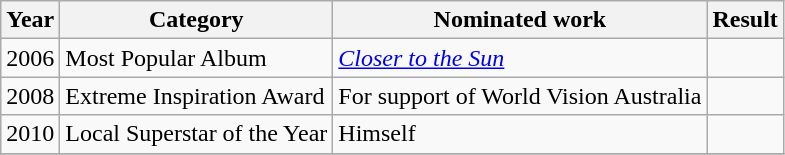<table class="wikitable">
<tr>
<th>Year</th>
<th>Category</th>
<th>Nominated work</th>
<th>Result</th>
</tr>
<tr>
<td>2006</td>
<td>Most Popular Album</td>
<td><em><a href='#'>Closer to the Sun</a></em></td>
<td></td>
</tr>
<tr>
<td>2008</td>
<td>Extreme Inspiration Award</td>
<td>For support of World Vision Australia</td>
<td></td>
</tr>
<tr>
<td>2010</td>
<td>Local Superstar of the Year</td>
<td>Himself</td>
<td></td>
</tr>
<tr>
</tr>
</table>
